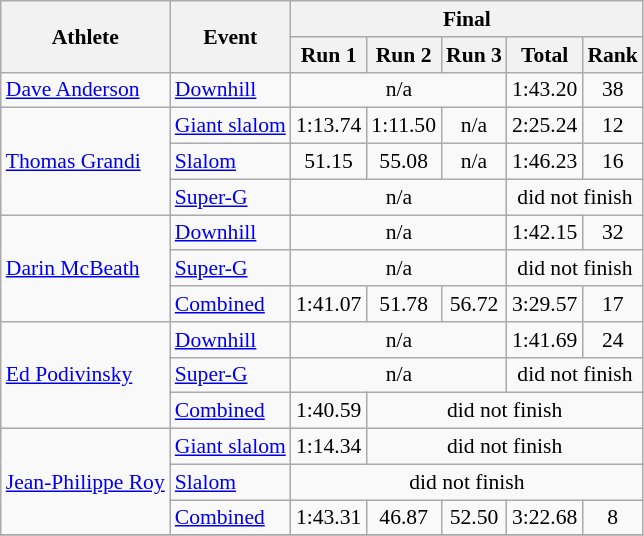<table class="wikitable" style="font-size:90%">
<tr>
<th rowspan="2">Athlete</th>
<th rowspan="2">Event</th>
<th colspan="5">Final</th>
</tr>
<tr>
<th>Run 1</th>
<th>Run 2</th>
<th>Run 3</th>
<th>Total</th>
<th>Rank</th>
</tr>
<tr>
<td><a href='#'>Dave Anderson</a></td>
<td><a href='#'>Downhill</a></td>
<td colspan=3 align="center">n/a</td>
<td align="center">1:43.20</td>
<td align="center">38</td>
</tr>
<tr>
<td rowspan=3><a href='#'>Thomas Grandi</a></td>
<td><a href='#'>Giant slalom</a></td>
<td align="center">1:13.74</td>
<td align="center">1:11.50</td>
<td align="center">n/a</td>
<td align="center">2:25.24</td>
<td align="center">12</td>
</tr>
<tr>
<td><a href='#'>Slalom</a></td>
<td align="center">51.15</td>
<td align="center">55.08</td>
<td align="center">n/a</td>
<td align="center">1:46.23</td>
<td align="center">16</td>
</tr>
<tr>
<td><a href='#'>Super-G</a></td>
<td colspan=3 align="center">n/a</td>
<td colspan=2 align="center">did not finish</td>
</tr>
<tr>
<td rowspan=3><a href='#'>Darin McBeath</a></td>
<td><a href='#'>Downhill</a></td>
<td colspan=3 align="center">n/a</td>
<td align="center">1:42.15</td>
<td align="center">32</td>
</tr>
<tr>
<td><a href='#'>Super-G</a></td>
<td colspan=3 align="center">n/a</td>
<td colspan=2 align="center">did not finish</td>
</tr>
<tr>
<td><a href='#'>Combined</a></td>
<td align="center">1:41.07</td>
<td align="center">51.78</td>
<td align="center">56.72</td>
<td align="center">3:29.57</td>
<td align="center">17</td>
</tr>
<tr>
<td rowspan=3><a href='#'>Ed Podivinsky</a></td>
<td><a href='#'>Downhill</a></td>
<td colspan=3 align="center">n/a</td>
<td align="center">1:41.69</td>
<td align="center">24</td>
</tr>
<tr>
<td><a href='#'>Super-G</a></td>
<td colspan=3 align="center">n/a</td>
<td colspan=2 align="center">did not finish</td>
</tr>
<tr>
<td><a href='#'>Combined</a></td>
<td align="center">1:40.59</td>
<td colspan=4 align="center">did not finish</td>
</tr>
<tr>
<td rowspan=3><a href='#'>Jean-Philippe Roy</a></td>
<td><a href='#'>Giant slalom</a></td>
<td align="center">1:14.34</td>
<td colspan=4 align="center">did not finish</td>
</tr>
<tr>
<td><a href='#'>Slalom</a></td>
<td colspan=5 align="center">did not finish</td>
</tr>
<tr>
<td><a href='#'>Combined</a></td>
<td align="center">1:43.31</td>
<td align="center">46.87</td>
<td align="center">52.50</td>
<td align="center">3:22.68</td>
<td align="center">8</td>
</tr>
<tr>
</tr>
</table>
